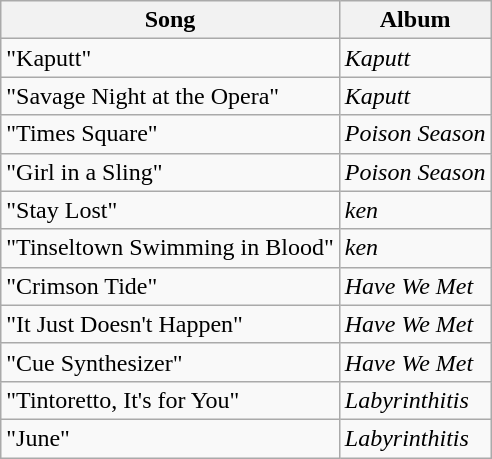<table class="wikitable">
<tr>
<th>Song</th>
<th>Album</th>
</tr>
<tr>
<td>"Kaputt"</td>
<td><em>Kaputt</em></td>
</tr>
<tr>
<td>"Savage Night at the Opera"</td>
<td><em>Kaputt</em></td>
</tr>
<tr>
<td>"Times Square"</td>
<td><em>Poison Season</em></td>
</tr>
<tr>
<td>"Girl in a Sling"</td>
<td><em>Poison Season</em></td>
</tr>
<tr>
<td>"Stay Lost"</td>
<td><em>ken</em></td>
</tr>
<tr>
<td>"Tinseltown Swimming in Blood"</td>
<td><em>ken</em></td>
</tr>
<tr>
<td>"Crimson Tide"</td>
<td><em>Have We Met</em></td>
</tr>
<tr>
<td>"It Just Doesn't Happen"</td>
<td><em>Have We Met</em></td>
</tr>
<tr>
<td>"Cue Synthesizer"</td>
<td><em>Have We Met</em></td>
</tr>
<tr>
<td>"Tintoretto, It's for You"</td>
<td><em>Labyrinthitis</em></td>
</tr>
<tr>
<td>"June"</td>
<td><em>Labyrinthitis</em></td>
</tr>
</table>
